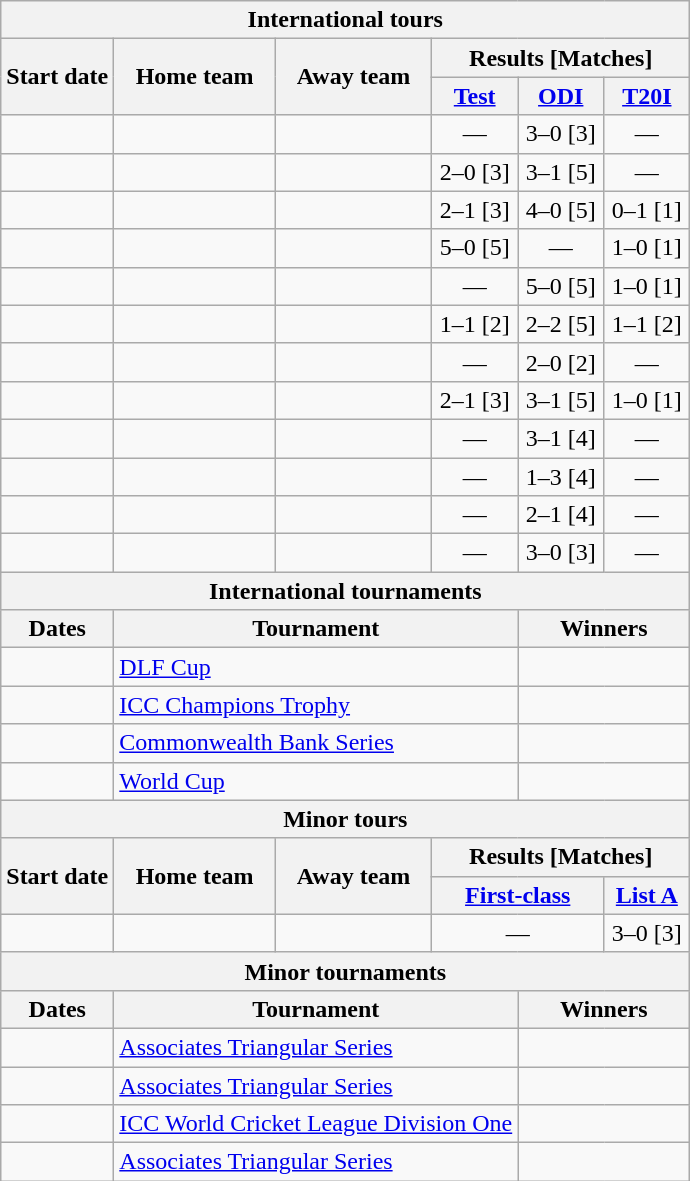<table class="wikitable sortable" style="text-align:center; white-space:nowrap">
<tr>
<th colspan=6>International tours</th>
</tr>
<tr>
<th rowspan=2>Start date</th>
<th rowspan=2>Home team</th>
<th rowspan=2>Away team</th>
<th colspan=3 class="unsortable">Results [Matches]</th>
</tr>
<tr>
<th style="width:50px;" class="unsortable"><a href='#'>Test</a></th>
<th style="width:50px;" class="unsortable"><a href='#'>ODI</a></th>
<th style="width:50px;" class="unsortable"><a href='#'>T20I</a></th>
</tr>
<tr>
<td style="text-align:left"><a href='#'></a></td>
<td style="text-align:left"></td>
<td style="text-align:left"></td>
<td>—</td>
<td>3–0 [3]</td>
<td>—</td>
</tr>
<tr>
<td style="text-align:left"><a href='#'></a></td>
<td style="text-align:left"></td>
<td style="text-align:left"></td>
<td>2–0 [3]</td>
<td>3–1 [5]</td>
<td>—</td>
</tr>
<tr>
<td style="text-align:left"><a href='#'></a></td>
<td style="text-align:left"></td>
<td style="text-align:left"></td>
<td>2–1 [3]</td>
<td>4–0 [5]</td>
<td>0–1 [1]</td>
</tr>
<tr>
<td style="text-align:left"><a href='#'></a></td>
<td style="text-align:left"></td>
<td style="text-align:left"></td>
<td>5–0 [5]</td>
<td>—</td>
<td>1–0 [1]</td>
</tr>
<tr>
<td style="text-align:left"><a href='#'></a></td>
<td style="text-align:left"></td>
<td style="text-align:left"></td>
<td>—</td>
<td>5–0 [5]</td>
<td>1–0 [1]</td>
</tr>
<tr>
<td style="text-align:left"><a href='#'></a></td>
<td style="text-align:left"></td>
<td style="text-align:left"></td>
<td>1–1 [2]</td>
<td>2–2 [5]</td>
<td>1–1 [2]</td>
</tr>
<tr>
<td style="text-align:left"><a href='#'></a></td>
<td style="text-align:left"></td>
<td style="text-align:left"></td>
<td>—</td>
<td>2–0 [2]</td>
<td>—</td>
</tr>
<tr>
<td style="text-align:left"><a href='#'></a></td>
<td style="text-align:left"></td>
<td style="text-align:left"></td>
<td>2–1 [3]</td>
<td>3–1 [5]</td>
<td>1–0 [1]</td>
</tr>
<tr>
<td style="text-align:left"><a href='#'></a></td>
<td style="text-align:left"></td>
<td style="text-align:left"></td>
<td>—</td>
<td>3–1 [4]</td>
<td>—</td>
</tr>
<tr>
<td style="text-align:left"><a href='#'></a></td>
<td style="text-align:left"></td>
<td style="text-align:left"></td>
<td>—</td>
<td>1–3 [4]</td>
<td>—</td>
</tr>
<tr>
<td style="text-align:left"><a href='#'></a></td>
<td style="text-align:left"></td>
<td style="text-align:left"></td>
<td>—</td>
<td>2–1 [4]</td>
<td>—</td>
</tr>
<tr>
<td style="text-align:left"><a href='#'></a></td>
<td style="text-align:left"></td>
<td style="text-align:left"></td>
<td>—</td>
<td>3–0 [3]</td>
<td>—</td>
</tr>
<tr class="sortbottom">
<th colspan=6>International tournaments</th>
</tr>
<tr class="sortbottom">
<th>Dates</th>
<th colspan=3>Tournament</th>
<th colspan=2>Winners</th>
</tr>
<tr class="sortbottom">
<td style="text-align:left"><a href='#'></a></td>
<td style="text-align:left" colspan=3> <a href='#'>DLF Cup</a></td>
<td style="text-align:left" colspan=2></td>
</tr>
<tr class="sortbottom">
<td style="text-align:left"><a href='#'></a></td>
<td style="text-align:left" colspan=3> <a href='#'>ICC Champions Trophy</a></td>
<td style="text-align:left" colspan=2></td>
</tr>
<tr class="sortbottom">
<td style="text-align:left"><a href='#'></a></td>
<td style="text-align:left" colspan=3> <a href='#'>Commonwealth Bank Series</a></td>
<td style="text-align:left" colspan=2></td>
</tr>
<tr class="sortbottom">
<td style="text-align:left"><a href='#'></a></td>
<td style="text-align:left" colspan=3> <a href='#'>World Cup</a></td>
<td style="text-align:left" colspan=2></td>
</tr>
<tr class="sortbottom">
<th colspan=6>Minor tours</th>
</tr>
<tr class="sortbottom">
<th rowspan=2>Start date</th>
<th rowspan=2>Home team</th>
<th rowspan=2>Away team</th>
<th colspan=6 class="unsortable">Results [Matches]</th>
</tr>
<tr class="sortbottom">
<th colspan=2><a href='#'>First-class</a></th>
<th><a href='#'>List A</a></th>
</tr>
<tr class="sortbottom">
<td style="text-align:left"><a href='#'></a></td>
<td style="text-align:left"></td>
<td style="text-align:left"></td>
<td colspan=2>—</td>
<td>3–0 [3]</td>
</tr>
<tr class="sortbottom">
<th colspan=6>Minor tournaments</th>
</tr>
<tr class="sortbottom">
<th>Dates</th>
<th colspan=3>Tournament</th>
<th colspan=2>Winners</th>
</tr>
<tr class="sortbottom">
<td style="text-align:left"><a href='#'></a></td>
<td style="text-align:left" colspan=3> <a href='#'>Associates Triangular Series</a></td>
<td style="text-align:left" colspan=2></td>
</tr>
<tr class="sortbottom">
<td style="text-align:left"><a href='#'></a></td>
<td style="text-align:left" colspan=3> <a href='#'>Associates Triangular Series</a></td>
<td style="text-align:left" colspan=2></td>
</tr>
<tr class="sortbottom">
<td style="text-align:left"><a href='#'></a></td>
<td style="text-align:left" colspan=3> <a href='#'>ICC World Cricket League Division One</a></td>
<td style="text-align:left" colspan=2></td>
</tr>
<tr class="sortbottom">
<td style="text-align:left"><a href='#'></a></td>
<td style="text-align:left" colspan=3> <a href='#'>Associates Triangular Series</a></td>
<td style="text-align:left" colspan=2></td>
</tr>
</table>
